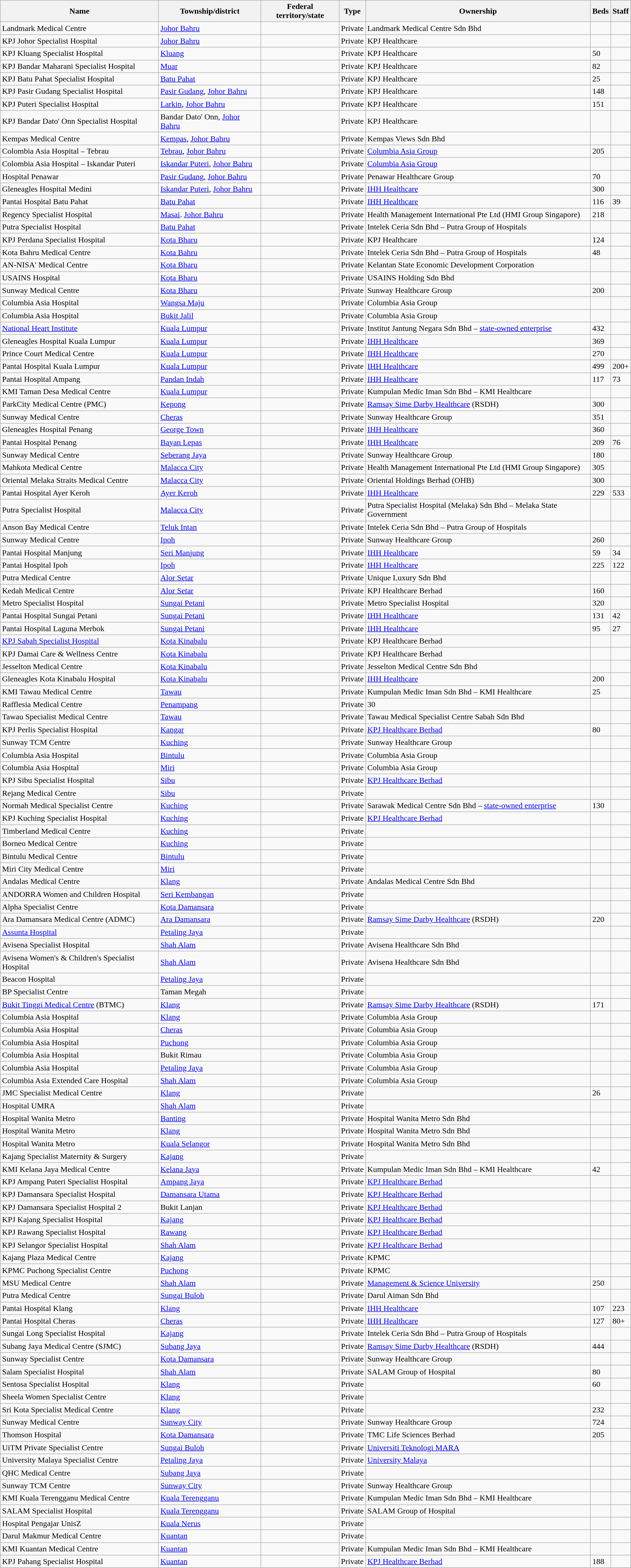<table class="wikitable sortable" style="margin-left: auto; margin-right: auto; border: none;">
<tr>
<th>Name</th>
<th>Township/district</th>
<th>Federal territory/state</th>
<th>Type</th>
<th>Ownership</th>
<th>Beds</th>
<th>Staff</th>
</tr>
<tr>
<td>Landmark Medical Centre</td>
<td><a href='#'>Johor Bahru</a></td>
<td></td>
<td>Private</td>
<td>Landmark Medical Centre Sdn Bhd</td>
<td></td>
<td></td>
</tr>
<tr>
<td>KPJ Johor Specialist Hospital</td>
<td><a href='#'>Johor Bahru</a></td>
<td></td>
<td>Private</td>
<td>KPJ Healthcare</td>
<td></td>
<td></td>
</tr>
<tr>
<td>KPJ Kluang Specialist Hospital</td>
<td><a href='#'>Kluang</a></td>
<td></td>
<td>Private</td>
<td>KPJ Healthcare</td>
<td>50</td>
<td></td>
</tr>
<tr>
<td>KPJ Bandar Maharani Specialist Hospital</td>
<td><a href='#'>Muar</a></td>
<td></td>
<td>Private</td>
<td>KPJ Healthcare</td>
<td>82</td>
<td></td>
</tr>
<tr>
<td>KPJ Batu Pahat Specialist Hospital</td>
<td><a href='#'>Batu Pahat</a></td>
<td></td>
<td>Private</td>
<td>KPJ Healthcare</td>
<td>25</td>
<td></td>
</tr>
<tr>
<td>KPJ Pasir Gudang Specialist Hospital</td>
<td><a href='#'>Pasir Gudang</a>, <a href='#'>Johor Bahru</a></td>
<td></td>
<td>Private</td>
<td>KPJ Healthcare</td>
<td>148</td>
<td></td>
</tr>
<tr>
<td>KPJ Puteri Specialist Hospital</td>
<td><a href='#'>Larkin</a>, <a href='#'>Johor Bahru</a></td>
<td></td>
<td>Private</td>
<td>KPJ Healthcare</td>
<td>151</td>
<td></td>
</tr>
<tr>
<td>KPJ Bandar Dato' Onn Specialist Hospital</td>
<td>Bandar Dato' Onn, <a href='#'>Johor Bahru</a></td>
<td></td>
<td>Private</td>
<td>KPJ Healthcare</td>
<td></td>
<td></td>
</tr>
<tr>
<td>Kempas Medical Centre</td>
<td><a href='#'>Kempas</a>, <a href='#'>Johor Bahru</a></td>
<td></td>
<td>Private</td>
<td>Kempas Views Sdn Bhd</td>
<td></td>
<td></td>
</tr>
<tr>
<td>Colombia Asia Hospital – Tebrau</td>
<td><a href='#'>Tebrau</a>, <a href='#'>Johor Bahru</a></td>
<td></td>
<td>Private</td>
<td><a href='#'>Columbia Asia Group</a></td>
<td>205</td>
<td></td>
</tr>
<tr>
<td>Colombia Asia Hospital – Iskandar Puteri</td>
<td><a href='#'>Iskandar Puteri</a>, <a href='#'>Johor Bahru</a></td>
<td></td>
<td>Private</td>
<td><a href='#'>Columbia Asia Group</a></td>
<td></td>
<td></td>
</tr>
<tr>
<td>Hospital Penawar</td>
<td><a href='#'>Pasir Gudang</a>, <a href='#'>Johor Bahru</a></td>
<td></td>
<td>Private</td>
<td>Penawar Healthcare Group</td>
<td>70</td>
<td></td>
</tr>
<tr>
<td>Gleneagles Hospital Medini</td>
<td><a href='#'>Iskandar Puteri</a>, <a href='#'>Johor Bahru</a></td>
<td></td>
<td>Private</td>
<td><a href='#'>IHH Healthcare</a></td>
<td>300</td>
<td></td>
</tr>
<tr>
<td>Pantai Hospital Batu Pahat</td>
<td><a href='#'>Batu Pahat</a></td>
<td></td>
<td>Private</td>
<td><a href='#'>IHH Healthcare</a></td>
<td>116</td>
<td>39</td>
</tr>
<tr>
<td>Regency Specialist Hospital</td>
<td><a href='#'>Masai</a>. <a href='#'>Johor Bahru</a></td>
<td></td>
<td>Private</td>
<td>Health Management International Pte Ltd (HMI Group Singapore)</td>
<td>218</td>
<td></td>
</tr>
<tr>
<td>Putra Specialist Hospital</td>
<td><a href='#'>Batu Pahat</a></td>
<td></td>
<td>Private</td>
<td>Intelek Ceria Sdn Bhd – Putra Group of Hospitals</td>
<td></td>
<td></td>
</tr>
<tr>
<td>KPJ Perdana Specialist Hospital</td>
<td><a href='#'>Kota Bharu</a></td>
<td></td>
<td>Private</td>
<td>KPJ Healthcare</td>
<td>124</td>
<td></td>
</tr>
<tr>
<td>Kota Bahru Medical Centre</td>
<td><a href='#'>Kota Bahru</a></td>
<td></td>
<td>Private</td>
<td>Intelek Ceria Sdn Bhd – Putra Group of Hospitals</td>
<td>48</td>
<td></td>
</tr>
<tr>
<td>AN-NISA' Medical Centre</td>
<td><a href='#'>Kota Bharu</a></td>
<td></td>
<td>Private</td>
<td>Kelantan State Economic Development Corporation</td>
<td></td>
<td></td>
</tr>
<tr>
<td>USAINS Hospital</td>
<td><a href='#'>Kota Bharu</a></td>
<td></td>
<td>Private</td>
<td>USAINS Holding Sdn Bhd</td>
<td></td>
<td></td>
</tr>
<tr>
<td>Sunway Medical Centre</td>
<td><a href='#'>Kota Bharu</a></td>
<td></td>
<td>Private</td>
<td>Sunway Healthcare Group</td>
<td>200</td>
<td></td>
</tr>
<tr>
<td>Columbia Asia Hospital</td>
<td><a href='#'>Wangsa Maju</a></td>
<td></td>
<td>Private</td>
<td>Columbia Asia Group</td>
<td></td>
<td></td>
</tr>
<tr>
<td>Columbia Asia Hospital</td>
<td><a href='#'>Bukit Jalil</a></td>
<td></td>
<td>Private</td>
<td>Columbia Asia Group</td>
<td></td>
<td></td>
</tr>
<tr>
<td><a href='#'>National Heart Institute</a></td>
<td><a href='#'>Kuala Lumpur</a></td>
<td></td>
<td>Private</td>
<td>Institut Jantung Negara Sdn Bhd – <a href='#'>state-owned enterprise</a></td>
<td>432</td>
<td></td>
</tr>
<tr>
<td>Gleneagles Hospital Kuala Lumpur</td>
<td><a href='#'>Kuala Lumpur</a></td>
<td></td>
<td>Private</td>
<td><a href='#'>IHH Healthcare</a></td>
<td>369</td>
<td></td>
</tr>
<tr>
<td>Prince Court Medical Centre</td>
<td><a href='#'>Kuala Lumpur</a></td>
<td></td>
<td>Private</td>
<td><a href='#'>IHH Healthcare</a></td>
<td>270</td>
<td></td>
</tr>
<tr>
<td>Pantai Hospital Kuala Lumpur</td>
<td><a href='#'>Kuala Lumpur</a></td>
<td></td>
<td>Private</td>
<td><a href='#'>IHH Healthcare</a></td>
<td>499</td>
<td>200+</td>
</tr>
<tr>
<td>Pantai Hospital Ampang</td>
<td><a href='#'>Pandan Indah</a></td>
<td></td>
<td>Private</td>
<td><a href='#'>IHH Healthcare</a></td>
<td>117</td>
<td>73</td>
</tr>
<tr>
<td>KMI Taman Desa Medical Centre</td>
<td><a href='#'>Kuala Lumpur</a></td>
<td></td>
<td>Private</td>
<td>Kumpulan Medic Iman Sdn Bhd – KMI Healthcare</td>
<td></td>
<td></td>
</tr>
<tr>
<td>ParkCity Medical Centre (PMC)</td>
<td><a href='#'>Kepong</a></td>
<td></td>
<td>Private</td>
<td><a href='#'>Ramsay Sime Darby Healthcare</a> (RSDH)</td>
<td>300</td>
<td></td>
</tr>
<tr>
<td>Sunway Medical Centre</td>
<td><a href='#'>Cheras</a></td>
<td></td>
<td>Private</td>
<td>Sunway Healthcare Group</td>
<td>351</td>
<td></td>
</tr>
<tr>
<td>Gleneagles Hospital Penang</td>
<td><a href='#'>George Town</a></td>
<td></td>
<td>Private</td>
<td><a href='#'>IHH Healthcare</a></td>
<td>360</td>
<td></td>
</tr>
<tr>
<td>Pantai Hospital Penang</td>
<td><a href='#'>Bayan Lepas</a></td>
<td></td>
<td>Private</td>
<td><a href='#'>IHH Healthcare</a></td>
<td>209</td>
<td>76</td>
</tr>
<tr>
<td>Sunway Medical Centre</td>
<td><a href='#'>Seberang Jaya</a></td>
<td></td>
<td>Private</td>
<td>Sunway Healthcare Group</td>
<td>180</td>
<td></td>
</tr>
<tr>
<td>Mahkota Medical Centre</td>
<td><a href='#'>Malacca City</a></td>
<td></td>
<td>Private</td>
<td>Health Management International Pte Ltd (HMI Group Singapore)</td>
<td>305</td>
<td></td>
</tr>
<tr>
<td>Oriental Melaka Straits Medical Centre</td>
<td><a href='#'>Malacca City</a></td>
<td></td>
<td>Private</td>
<td>Oriental Holdings Berhad (OHB)</td>
<td>300</td>
<td></td>
</tr>
<tr>
<td>Pantai Hospital Ayer Keroh</td>
<td><a href='#'>Ayer Keroh</a></td>
<td></td>
<td>Private</td>
<td><a href='#'>IHH Healthcare</a></td>
<td>229</td>
<td>533</td>
</tr>
<tr>
<td>Putra Specialist Hospital</td>
<td><a href='#'>Malacca City</a></td>
<td></td>
<td>Private</td>
<td>Putra Specialist Hospital (Melaka) Sdn Bhd – Melaka State Government</td>
<td></td>
<td></td>
</tr>
<tr>
<td>Anson Bay Medical Centre</td>
<td><a href='#'>Teluk Intan</a></td>
<td></td>
<td>Private</td>
<td>Intelek Ceria Sdn Bhd – Putra Group of Hospitals</td>
<td></td>
<td></td>
</tr>
<tr>
<td>Sunway Medical Centre</td>
<td><a href='#'>Ipoh</a></td>
<td></td>
<td>Private</td>
<td>Sunway Healthcare Group</td>
<td>260</td>
<td></td>
</tr>
<tr>
<td>Pantai Hospital Manjung</td>
<td><a href='#'>Seri Manjung</a></td>
<td></td>
<td>Private</td>
<td><a href='#'>IHH Healthcare</a></td>
<td>59</td>
<td>34</td>
</tr>
<tr>
<td>Pantai Hospital Ipoh</td>
<td><a href='#'>Ipoh</a></td>
<td></td>
<td>Private</td>
<td><a href='#'>IHH Healthcare</a></td>
<td>225</td>
<td>122</td>
</tr>
<tr>
<td>Putra Medical Centre</td>
<td><a href='#'>Alor Setar</a></td>
<td></td>
<td>Private</td>
<td>Unique Luxury Sdn Bhd</td>
<td></td>
<td></td>
</tr>
<tr>
<td>Kedah Medical Centre</td>
<td><a href='#'>Alor Setar</a></td>
<td></td>
<td>Private</td>
<td>KPJ Healthcare Berhad</td>
<td>160</td>
<td></td>
</tr>
<tr>
<td>Metro Specialist Hospital</td>
<td><a href='#'>Sungai Petani</a></td>
<td></td>
<td>Private</td>
<td>Metro Specialist Hospital</td>
<td>320</td>
<td></td>
</tr>
<tr>
<td>Pantai Hospital Sungai Petani</td>
<td><a href='#'>Sungai Petani</a></td>
<td></td>
<td>Private</td>
<td><a href='#'>IHH Healthcare</a></td>
<td>131</td>
<td>42</td>
</tr>
<tr>
<td>Pantai Hospital Laguna Merbok</td>
<td><a href='#'>Sungai Petani</a></td>
<td></td>
<td>Private</td>
<td><a href='#'>IHH Healthcare</a></td>
<td>95</td>
<td>27</td>
</tr>
<tr>
<td><a href='#'>KPJ Sabah Specialist Hospital</a></td>
<td><a href='#'>Kota Kinabalu</a></td>
<td></td>
<td>Private</td>
<td>KPJ Healthcare Berhad</td>
<td></td>
<td></td>
</tr>
<tr>
<td>KPJ Damai Care & Wellness Centre</td>
<td><a href='#'>Kota Kinabalu</a></td>
<td></td>
<td>Private</td>
<td>KPJ Healthcare Berhad</td>
<td></td>
<td></td>
</tr>
<tr>
<td>Jesselton Medical Centre</td>
<td><a href='#'>Kota Kinabalu</a></td>
<td></td>
<td>Private</td>
<td>Jesselton Medical Centre Sdn Bhd</td>
<td></td>
<td></td>
</tr>
<tr>
<td>Gleneagles Kota Kinabalu Hospital</td>
<td><a href='#'>Kota Kinabalu</a></td>
<td></td>
<td>Private</td>
<td><a href='#'>IHH Healthcare</a></td>
<td>200</td>
<td></td>
</tr>
<tr>
<td>KMI Tawau Medical Centre</td>
<td><a href='#'>Tawau</a></td>
<td></td>
<td>Private</td>
<td>Kumpulan Medic Iman Sdn Bhd – KMI Healthcare</td>
<td>25</td>
<td></td>
</tr>
<tr>
<td>Rafflesia Medical Centre</td>
<td><a href='#'>Penampang</a></td>
<td></td>
<td>Private</td>
<td>30</td>
<td></td>
<td></td>
</tr>
<tr>
<td>Tawau Specialist Medical Centre</td>
<td><a href='#'>Tawau</a></td>
<td></td>
<td>Private</td>
<td>Tawau Medical Specialist Centre Sabah Sdn Bhd</td>
<td></td>
<td></td>
</tr>
<tr>
<td>KPJ Perlis Specialist Hospital</td>
<td><a href='#'>Kangar</a></td>
<td></td>
<td>Private</td>
<td><a href='#'>KPJ Healthcare Berhad</a></td>
<td>80</td>
<td></td>
</tr>
<tr>
<td>Sunway TCM Centre</td>
<td><a href='#'>Kuching</a></td>
<td></td>
<td>Private</td>
<td>Sunway Healthcare Group</td>
<td></td>
<td></td>
</tr>
<tr>
<td>Columbia Asia Hospital</td>
<td><a href='#'>Bintulu</a></td>
<td></td>
<td>Private</td>
<td>Columbia Asia Group</td>
<td></td>
<td></td>
</tr>
<tr>
<td>Columbia Asia Hospital</td>
<td><a href='#'>Miri</a></td>
<td></td>
<td>Private</td>
<td>Columbia Asia Group</td>
<td></td>
<td></td>
</tr>
<tr>
<td>KPJ Sibu Specialist Hospital</td>
<td><a href='#'>Sibu</a></td>
<td></td>
<td>Private</td>
<td><a href='#'>KPJ Healthcare Berhad</a></td>
<td></td>
<td></td>
</tr>
<tr>
<td>Rejang Medical Centre</td>
<td><a href='#'>Sibu</a></td>
<td></td>
<td>Private</td>
<td></td>
<td></td>
<td></td>
</tr>
<tr>
<td>Normah Medical Specialist Centre</td>
<td><a href='#'>Kuching</a></td>
<td></td>
<td>Private</td>
<td>Sarawak Medical Centre Sdn Bhd – <a href='#'>state-owned enterprise</a></td>
<td>130</td>
<td></td>
</tr>
<tr>
<td>KPJ Kuching Specialist Hospital</td>
<td><a href='#'>Kuching</a></td>
<td></td>
<td>Private</td>
<td><a href='#'>KPJ Healthcare Berhad</a></td>
<td></td>
<td></td>
</tr>
<tr>
<td>Timberland Medical Centre</td>
<td><a href='#'>Kuching</a></td>
<td></td>
<td>Private</td>
<td></td>
<td></td>
<td></td>
</tr>
<tr>
<td>Borneo Medical Centre</td>
<td><a href='#'>Kuching</a></td>
<td></td>
<td>Private</td>
<td></td>
<td></td>
<td></td>
</tr>
<tr>
<td>Bintulu Medical Centre</td>
<td><a href='#'>Bintulu</a></td>
<td></td>
<td>Private</td>
<td></td>
<td></td>
<td></td>
</tr>
<tr>
<td>Miri City Medical Centre</td>
<td><a href='#'>Miri</a></td>
<td></td>
<td>Private</td>
<td></td>
<td></td>
<td></td>
</tr>
<tr>
<td>Andalas Medical Centre</td>
<td><a href='#'>Klang</a></td>
<td></td>
<td>Private</td>
<td>Andalas Medical Centre Sdn Bhd</td>
<td></td>
<td></td>
</tr>
<tr>
<td>ANDORRA Women and Children Hospital</td>
<td><a href='#'>Seri Kembangan</a></td>
<td></td>
<td>Private</td>
<td></td>
<td></td>
<td></td>
</tr>
<tr>
<td>Alpha Specialist Centre</td>
<td><a href='#'>Kota Damansara</a></td>
<td></td>
<td>Private</td>
<td></td>
<td></td>
<td></td>
</tr>
<tr>
<td>Ara Damansara Medical Centre (ADMC)</td>
<td><a href='#'>Ara Damansara</a></td>
<td></td>
<td>Private</td>
<td><a href='#'>Ramsay Sime Darby Healthcare</a> (RSDH)</td>
<td>220</td>
<td></td>
</tr>
<tr>
<td><a href='#'>Assunta Hospital</a></td>
<td><a href='#'>Petaling Jaya</a></td>
<td></td>
<td>Private</td>
<td></td>
<td></td>
<td></td>
</tr>
<tr>
<td>Avisena Specialist Hospital</td>
<td><a href='#'>Shah Alam</a></td>
<td></td>
<td>Private</td>
<td>Avisena Healthcare Sdn Bhd</td>
<td></td>
<td></td>
</tr>
<tr>
<td>Avisena Women's & Children's Specialist Hospital</td>
<td><a href='#'>Shah Alam</a></td>
<td></td>
<td>Private</td>
<td>Avisena Healthcare Sdn Bhd</td>
<td></td>
<td></td>
</tr>
<tr>
<td>Beacon Hospital</td>
<td><a href='#'>Petaling Jaya</a></td>
<td></td>
<td>Private</td>
<td></td>
<td></td>
<td></td>
</tr>
<tr>
<td>BP Specialist Centre</td>
<td>Taman Megah</td>
<td></td>
<td>Private</td>
<td></td>
<td></td>
<td></td>
</tr>
<tr>
<td><a href='#'>Bukit Tinggi Medical Centre</a> (BTMC)</td>
<td><a href='#'>Klang</a></td>
<td></td>
<td>Private</td>
<td><a href='#'>Ramsay Sime Darby Healthcare</a> (RSDH)</td>
<td>171</td>
<td></td>
</tr>
<tr>
<td>Columbia Asia Hospital</td>
<td><a href='#'>Klang</a></td>
<td></td>
<td>Private</td>
<td>Columbia Asia Group</td>
<td></td>
<td></td>
</tr>
<tr>
<td>Columbia Asia Hospital</td>
<td><a href='#'>Cheras</a></td>
<td></td>
<td>Private</td>
<td>Columbia Asia Group</td>
<td></td>
<td></td>
</tr>
<tr>
<td>Columbia Asia Hospital</td>
<td><a href='#'>Puchong</a></td>
<td></td>
<td>Private</td>
<td>Columbia Asia Group</td>
<td></td>
<td></td>
</tr>
<tr>
<td>Columbia Asia Hospital</td>
<td>Bukit Rimau</td>
<td></td>
<td>Private</td>
<td>Columbia Asia Group</td>
<td></td>
<td></td>
</tr>
<tr>
<td>Columbia Asia Hospital</td>
<td><a href='#'>Petaling Jaya</a></td>
<td></td>
<td>Private</td>
<td>Columbia Asia Group</td>
<td></td>
<td></td>
</tr>
<tr>
<td>Columbia Asia Extended Care Hospital</td>
<td><a href='#'>Shah Alam</a></td>
<td></td>
<td>Private</td>
<td>Columbia Asia Group</td>
<td></td>
<td></td>
</tr>
<tr>
<td>JMC Specialist Medical Centre</td>
<td><a href='#'>Klang</a></td>
<td></td>
<td>Private</td>
<td></td>
<td>26</td>
<td></td>
</tr>
<tr>
<td>Hospital UMRA</td>
<td><a href='#'>Shah Alam</a></td>
<td></td>
<td>Private</td>
<td></td>
<td></td>
<td></td>
</tr>
<tr>
<td>Hospital Wanita Metro</td>
<td><a href='#'>Banting</a></td>
<td></td>
<td>Private</td>
<td>Hospital Wanita Metro Sdn Bhd</td>
<td></td>
<td></td>
</tr>
<tr>
<td>Hospital Wanita Metro</td>
<td><a href='#'>Klang</a></td>
<td></td>
<td>Private</td>
<td>Hospital Wanita Metro Sdn Bhd</td>
<td></td>
<td></td>
</tr>
<tr>
<td>Hospital Wanita Metro</td>
<td><a href='#'>Kuala Selangor</a></td>
<td></td>
<td>Private</td>
<td>Hospital Wanita Metro Sdn Bhd</td>
<td></td>
<td></td>
</tr>
<tr>
<td>Kajang Specialist Maternity & Surgery</td>
<td><a href='#'>Kajang</a></td>
<td></td>
<td>Private</td>
<td></td>
<td></td>
<td></td>
</tr>
<tr>
<td>KMI Kelana Jaya Medical Centre</td>
<td><a href='#'>Kelana Jaya</a></td>
<td></td>
<td>Private</td>
<td>Kumpulan Medic Iman Sdn Bhd – KMI Healthcare</td>
<td>42</td>
<td></td>
</tr>
<tr>
<td>KPJ Ampang Puteri Specialist Hospital</td>
<td><a href='#'>Ampang Jaya</a></td>
<td></td>
<td>Private</td>
<td><a href='#'>KPJ Healthcare Berhad</a></td>
<td></td>
<td></td>
</tr>
<tr>
<td>KPJ Damansara Specialist Hospital</td>
<td><a href='#'>Damansara Utama</a></td>
<td></td>
<td>Private</td>
<td><a href='#'>KPJ Healthcare Berhad</a></td>
<td></td>
<td></td>
</tr>
<tr>
<td>KPJ Damansara Specialist Hospital 2</td>
<td>Bukit Lanjan</td>
<td></td>
<td>Private</td>
<td><a href='#'>KPJ Healthcare Berhad</a></td>
<td></td>
<td></td>
</tr>
<tr>
<td>KPJ Kajang Specialist Hospital</td>
<td><a href='#'>Kajang</a></td>
<td></td>
<td>Private</td>
<td><a href='#'>KPJ Healthcare Berhad</a></td>
<td></td>
<td></td>
</tr>
<tr>
<td>KPJ Rawang Specialist Hospital</td>
<td><a href='#'>Rawang</a></td>
<td></td>
<td>Private</td>
<td><a href='#'>KPJ Healthcare Berhad</a></td>
<td></td>
<td></td>
</tr>
<tr>
<td>KPJ Selangor Specialist Hospital</td>
<td><a href='#'>Shah Alam</a></td>
<td></td>
<td>Private</td>
<td><a href='#'>KPJ Healthcare Berhad</a></td>
<td></td>
<td></td>
</tr>
<tr>
<td>Kajang Plaza Medical Centre</td>
<td><a href='#'>Kajang</a></td>
<td></td>
<td>Private</td>
<td>KPMC</td>
<td></td>
<td></td>
</tr>
<tr>
<td>KPMC Puchong Specialist Centre</td>
<td><a href='#'>Puchong</a></td>
<td></td>
<td>Private</td>
<td>KPMC</td>
<td></td>
<td></td>
</tr>
<tr>
<td>MSU Medical Centre</td>
<td><a href='#'>Shah Alam</a></td>
<td></td>
<td>Private</td>
<td><a href='#'>Management & Science University</a></td>
<td>250</td>
<td></td>
</tr>
<tr>
<td>Putra Medical Centre</td>
<td><a href='#'>Sungai Buloh</a></td>
<td></td>
<td>Private</td>
<td>Darul Aiman Sdn Bhd</td>
<td></td>
<td></td>
</tr>
<tr>
<td>Pantai Hospital Klang</td>
<td><a href='#'>Klang</a></td>
<td></td>
<td>Private</td>
<td><a href='#'>IHH Healthcare</a></td>
<td>107</td>
<td>223</td>
</tr>
<tr>
<td>Pantai Hospital Cheras</td>
<td><a href='#'>Cheras</a></td>
<td></td>
<td>Private</td>
<td><a href='#'>IHH Healthcare</a></td>
<td>127</td>
<td>80+</td>
</tr>
<tr>
<td>Sungai Long Specialist Hospital</td>
<td><a href='#'>Kajang</a></td>
<td></td>
<td>Private</td>
<td>Intelek Ceria Sdn Bhd – Putra Group of Hospitals</td>
<td></td>
<td></td>
</tr>
<tr>
<td>Subang Jaya Medical Centre (SJMC)</td>
<td><a href='#'>Subang Jaya</a></td>
<td></td>
<td>Private</td>
<td><a href='#'>Ramsay Sime Darby Healthcare</a> (RSDH)</td>
<td>444</td>
<td></td>
</tr>
<tr>
<td>Sunway Specialist Centre</td>
<td><a href='#'>Kota Damansara</a></td>
<td></td>
<td>Private</td>
<td>Sunway Healthcare Group</td>
<td></td>
<td></td>
</tr>
<tr>
<td>Salam Specialist Hospital</td>
<td><a href='#'>Shah Alam</a></td>
<td></td>
<td>Private</td>
<td>SALAM Group of Hospital</td>
<td>80</td>
<td></td>
</tr>
<tr>
<td>Sentosa Specialist Hospital</td>
<td><a href='#'>Klang</a></td>
<td></td>
<td>Private</td>
<td></td>
<td>60</td>
<td></td>
</tr>
<tr>
<td>Sheela Women Specialist Centre</td>
<td><a href='#'>Klang</a></td>
<td></td>
<td>Private</td>
<td></td>
<td></td>
<td></td>
</tr>
<tr>
<td>Sri Kota Specialist Medical Centre</td>
<td><a href='#'>Klang</a></td>
<td></td>
<td>Private</td>
<td></td>
<td>232</td>
<td></td>
</tr>
<tr>
<td>Sunway Medical Centre</td>
<td><a href='#'>Sunway City</a></td>
<td></td>
<td>Private</td>
<td>Sunway Healthcare Group</td>
<td>724</td>
<td></td>
</tr>
<tr>
<td>Thomson Hospital</td>
<td><a href='#'>Kota Damansara</a></td>
<td></td>
<td>Private</td>
<td>TMC Life Sciences Berhad</td>
<td>205</td>
<td></td>
</tr>
<tr>
<td>UiTM Private Specialist Centre</td>
<td><a href='#'>Sungai Buloh</a></td>
<td></td>
<td>Private</td>
<td><a href='#'>Universiti Teknologi MARA</a></td>
<td></td>
<td></td>
</tr>
<tr>
<td>University Malaya Specialist Centre</td>
<td><a href='#'>Petaling Jaya</a></td>
<td></td>
<td>Private</td>
<td><a href='#'>University Malaya</a></td>
<td></td>
<td></td>
</tr>
<tr>
<td>QHC Medical Centre</td>
<td><a href='#'>Subang Jaya</a></td>
<td></td>
<td>Private</td>
<td></td>
<td></td>
<td></td>
</tr>
<tr>
<td>Sunway TCM Centre</td>
<td><a href='#'>Sunway City</a></td>
<td></td>
<td>Private</td>
<td>Sunway Healthcare Group</td>
<td></td>
<td></td>
</tr>
<tr>
<td>KMI Kuala Terengganu Medical Centre</td>
<td><a href='#'>Kuala Terengganu</a></td>
<td></td>
<td>Private</td>
<td>Kumpulan Medic Iman Sdn Bhd – KMI Healthcare</td>
<td></td>
<td></td>
</tr>
<tr>
<td>SALAM Specialist Hospital</td>
<td><a href='#'>Kuala Terengganu</a></td>
<td></td>
<td>Private</td>
<td>SALAM Group of Hospital</td>
<td></td>
<td></td>
</tr>
<tr>
<td>Hospital Pengajar UnisZ</td>
<td><a href='#'>Kuala Nerus</a></td>
<td></td>
<td>Private</td>
<td></td>
<td></td>
<td></td>
</tr>
<tr>
<td>Darul Makmur Medical Centre</td>
<td><a href='#'>Kuantan</a></td>
<td></td>
<td>Private</td>
<td></td>
<td></td>
<td></td>
</tr>
<tr>
<td>KMI Kuantan Medical Centre</td>
<td><a href='#'>Kuantan</a></td>
<td></td>
<td>Private</td>
<td>Kumpulan Medic Iman Sdn Bhd – KMI Healthcare</td>
<td></td>
<td></td>
</tr>
<tr>
<td>KPJ Pahang Specialist Hospital</td>
<td><a href='#'>Kuantan</a></td>
<td></td>
<td>Private</td>
<td><a href='#'>KPJ Healthcare Berhad</a></td>
<td>188</td>
<td></td>
</tr>
</table>
